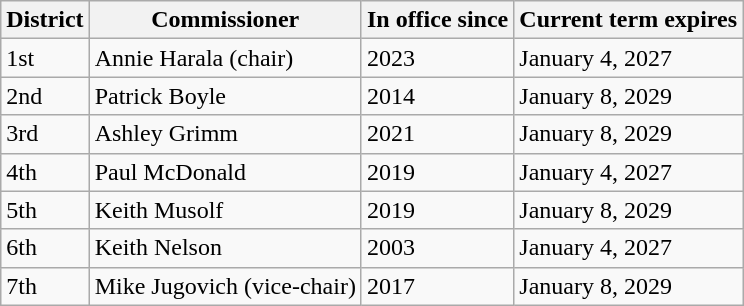<table class="wikitable">
<tr>
<th>District</th>
<th>Commissioner</th>
<th>In office since</th>
<th>Current term expires</th>
</tr>
<tr>
<td>1st</td>
<td>Annie Harala (chair)</td>
<td>2023</td>
<td>January 4, 2027</td>
</tr>
<tr>
<td>2nd</td>
<td>Patrick Boyle</td>
<td>2014</td>
<td>January 8, 2029</td>
</tr>
<tr>
<td>3rd</td>
<td>Ashley Grimm</td>
<td>2021</td>
<td>January 8, 2029</td>
</tr>
<tr>
<td>4th</td>
<td>Paul McDonald</td>
<td>2019</td>
<td>January 4, 2027</td>
</tr>
<tr>
<td>5th</td>
<td>Keith Musolf</td>
<td>2019</td>
<td>January 8, 2029</td>
</tr>
<tr>
<td>6th</td>
<td>Keith Nelson</td>
<td>2003</td>
<td>January 4, 2027</td>
</tr>
<tr>
<td>7th</td>
<td>Mike Jugovich (vice-chair)</td>
<td>2017</td>
<td>January 8, 2029</td>
</tr>
</table>
